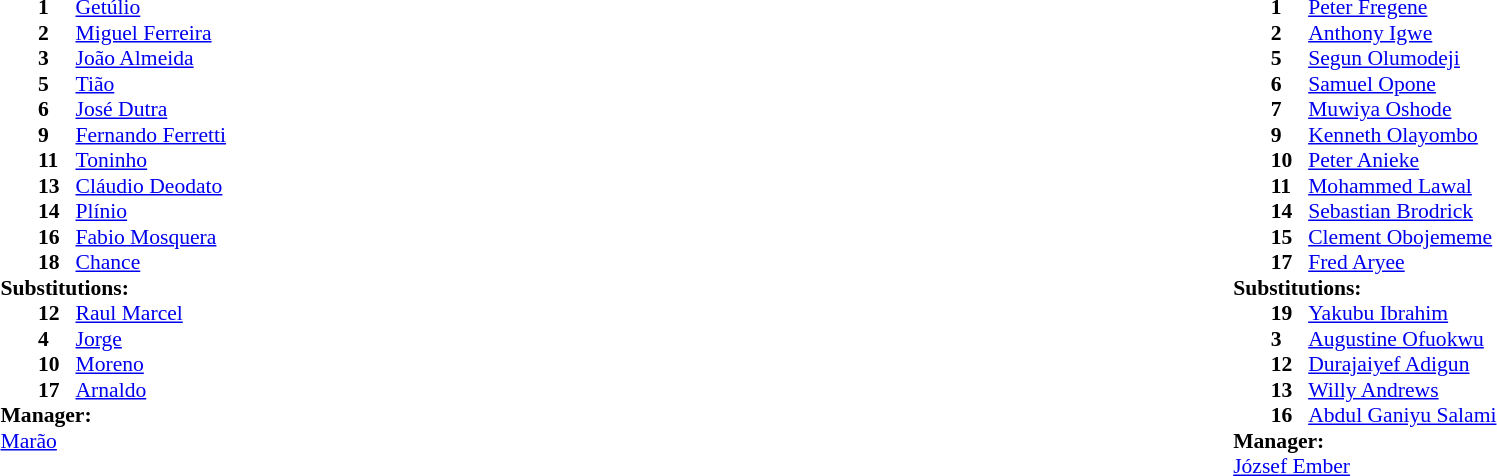<table width="100%">
<tr>
<td valign="top" width="40%"><br><table style="font-size:90%" cellspacing="0" cellpadding="0">
<tr>
<th width=25></th>
<th width=25></th>
</tr>
<tr>
<td></td>
<td><strong>1</strong></td>
<td><a href='#'>Getúlio</a></td>
</tr>
<tr>
<td></td>
<td><strong>2</strong></td>
<td><a href='#'>Miguel Ferreira</a></td>
</tr>
<tr>
<td></td>
<td><strong>3</strong></td>
<td><a href='#'>João Almeida</a></td>
<td></td>
<td></td>
</tr>
<tr>
<td></td>
<td><strong>5</strong></td>
<td><a href='#'>Tião</a></td>
</tr>
<tr>
<td></td>
<td><strong>6</strong></td>
<td><a href='#'>José Dutra</a></td>
</tr>
<tr>
<td></td>
<td><strong>9</strong></td>
<td><a href='#'>Fernando Ferretti</a></td>
<td></td>
</tr>
<tr>
<td></td>
<td><strong>11</strong></td>
<td><a href='#'>Toninho</a></td>
</tr>
<tr>
<td></td>
<td><strong>13</strong></td>
<td><a href='#'>Cláudio Deodato</a></td>
</tr>
<tr>
<td></td>
<td><strong>14</strong></td>
<td><a href='#'>Plínio</a></td>
</tr>
<tr>
<td></td>
<td><strong>16</strong></td>
<td><a href='#'>Fabio Mosquera</a></td>
</tr>
<tr>
<td></td>
<td><strong>18</strong></td>
<td><a href='#'>Chance</a></td>
</tr>
<tr>
<td colspan=3><strong>Substitutions:</strong></td>
</tr>
<tr>
<td></td>
<td><strong>12</strong></td>
<td><a href='#'>Raul Marcel</a></td>
</tr>
<tr>
<td></td>
<td><strong>4</strong></td>
<td><a href='#'>Jorge</a></td>
</tr>
<tr>
<td></td>
<td><strong>10</strong></td>
<td><a href='#'>Moreno</a></td>
</tr>
<tr>
<td></td>
<td><strong>17</strong></td>
<td><a href='#'>Arnaldo</a></td>
<td></td>
<td></td>
</tr>
<tr>
<td colspan=3><strong>Manager:</strong></td>
</tr>
<tr>
<td colspan=3> <a href='#'>Marão</a></td>
</tr>
</table>
</td>
<td valign="top" width="50%"><br><table style="font-size:90%; margin:auto" cellspacing="0" cellpadding="0">
<tr>
<th width=25></th>
<th width=25></th>
</tr>
<tr>
<td></td>
<td><strong>1</strong></td>
<td><a href='#'>Peter Fregene</a></td>
</tr>
<tr>
<td></td>
<td><strong>2</strong></td>
<td><a href='#'>Anthony Igwe</a></td>
</tr>
<tr>
<td></td>
<td><strong>5</strong></td>
<td><a href='#'>Segun Olumodeji</a></td>
<td></td>
<td></td>
</tr>
<tr>
<td></td>
<td><strong>6</strong></td>
<td><a href='#'>Samuel Opone</a></td>
</tr>
<tr>
<td></td>
<td><strong>7</strong></td>
<td><a href='#'>Muwiya Oshode</a></td>
<td></td>
<td></td>
</tr>
<tr>
<td></td>
<td><strong>9</strong></td>
<td><a href='#'>Kenneth Olayombo</a></td>
<td></td>
</tr>
<tr>
<td></td>
<td><strong>10</strong></td>
<td><a href='#'>Peter Anieke</a></td>
</tr>
<tr>
<td></td>
<td><strong>11</strong></td>
<td><a href='#'>Mohammed Lawal</a></td>
</tr>
<tr>
<td></td>
<td><strong>14</strong></td>
<td><a href='#'>Sebastian Brodrick</a></td>
</tr>
<tr>
<td></td>
<td><strong>15</strong></td>
<td><a href='#'>Clement Obojememe</a></td>
</tr>
<tr>
<td></td>
<td><strong>17</strong></td>
<td><a href='#'>Fred Aryee</a></td>
</tr>
<tr>
<td colspan=3><strong>Substitutions:</strong></td>
</tr>
<tr>
<td></td>
<td><strong>19</strong></td>
<td><a href='#'>Yakubu Ibrahim</a></td>
</tr>
<tr>
<td></td>
<td><strong>3</strong></td>
<td><a href='#'>Augustine Ofuokwu</a></td>
<td></td>
<td></td>
</tr>
<tr>
<td></td>
<td><strong>12</strong></td>
<td><a href='#'>Durajaiyef Adigun</a></td>
</tr>
<tr>
<td></td>
<td><strong>13</strong></td>
<td><a href='#'>Willy Andrews</a></td>
</tr>
<tr>
<td></td>
<td><strong>16</strong></td>
<td><a href='#'>Abdul Ganiyu Salami</a></td>
<td></td>
<td></td>
</tr>
<tr>
<td colspan=3><strong>Manager:</strong></td>
</tr>
<tr>
<td colspan=3> <a href='#'>József Ember</a></td>
</tr>
</table>
</td>
</tr>
</table>
